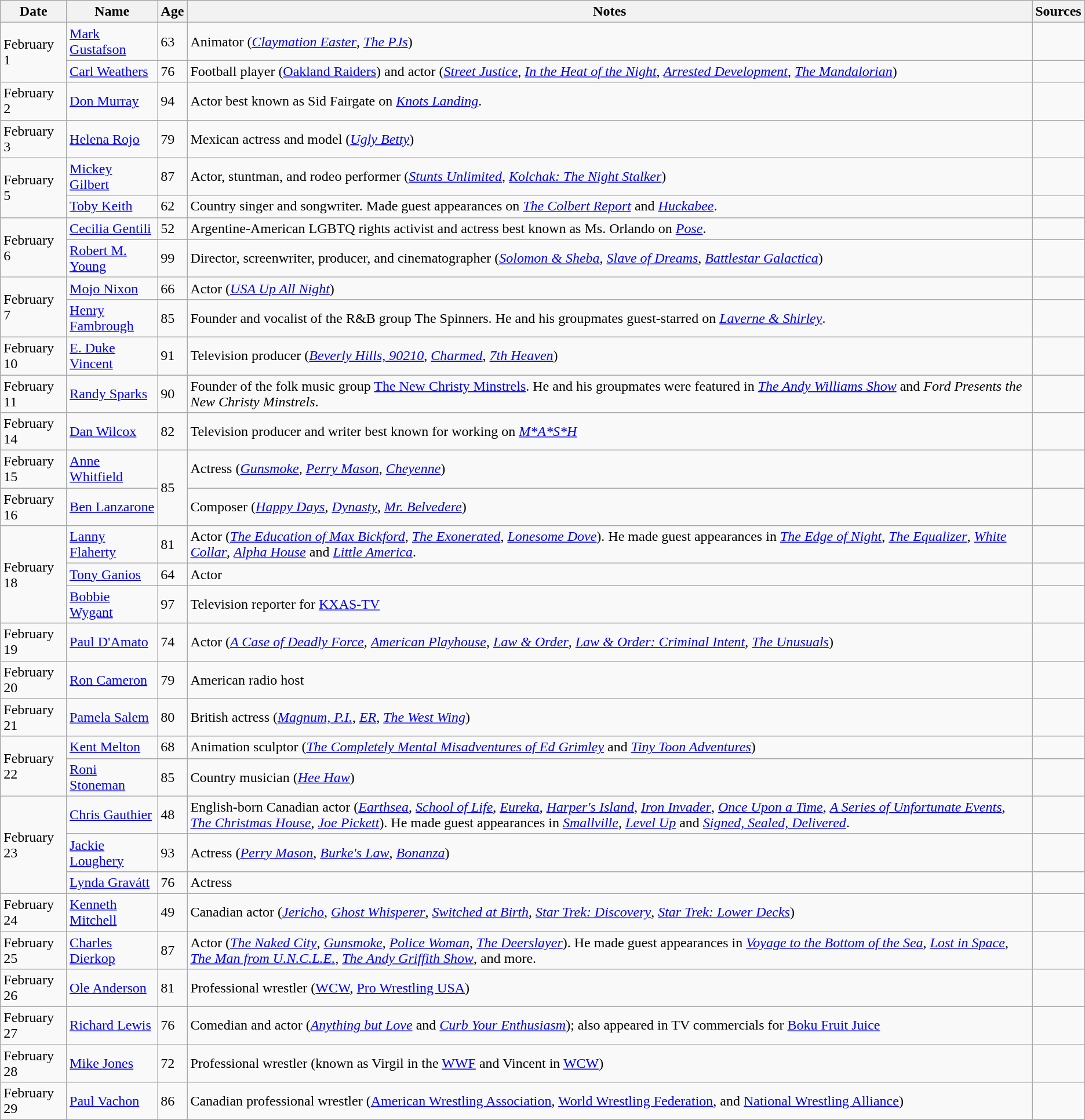<table class="wikitable sortable">
<tr>
<th>Date</th>
<th>Name</th>
<th>Age</th>
<th>Notes</th>
<th>Sources</th>
</tr>
<tr>
<td rowspan="2">February 1</td>
<td><a href='#'>Mark Gustafson</a></td>
<td>63</td>
<td>Animator (<em><a href='#'>Claymation Easter</a></em>, <em><a href='#'>The PJs</a></em>)</td>
<td></td>
</tr>
<tr>
<td><a href='#'>Carl Weathers</a></td>
<td>76</td>
<td>Football player (<a href='#'>Oakland Raiders</a>) and actor (<em><a href='#'>Street Justice</a></em>, <em><a href='#'>In the Heat of the Night</a></em>, <em><a href='#'>Arrested Development</a></em>, <em><a href='#'>The Mandalorian</a></em>)</td>
<td></td>
</tr>
<tr>
<td>February 2</td>
<td><a href='#'>Don Murray</a></td>
<td>94</td>
<td>Actor best known as Sid Fairgate on <em><a href='#'>Knots Landing</a></em>.</td>
<td></td>
</tr>
<tr>
<td>February 3</td>
<td><a href='#'>Helena Rojo</a></td>
<td>79</td>
<td>Mexican actress and model (<em><a href='#'>Ugly Betty</a></em>)</td>
<td></td>
</tr>
<tr>
<td rowspan=2>February 5</td>
<td><a href='#'>Mickey Gilbert</a></td>
<td>87</td>
<td>Actor, stuntman, and rodeo performer (<em><a href='#'>Stunts Unlimited</a></em>, <em><a href='#'>Kolchak: The Night Stalker</a></em>)</td>
<td></td>
</tr>
<tr>
<td><a href='#'>Toby Keith</a></td>
<td>62</td>
<td>Country singer and songwriter. Made guest appearances on <em><a href='#'>The Colbert Report</a></em> and <em><a href='#'>Huckabee</a></em>.</td>
<td></td>
</tr>
<tr>
<td rowspan=2>February 6</td>
<td><a href='#'>Cecilia Gentili</a></td>
<td>52</td>
<td>Argentine-American LGBTQ rights activist and actress best known as Ms. Orlando on <em><a href='#'>Pose</a></em>.</td>
<td></td>
</tr>
<tr>
<td><a href='#'>Robert M. Young</a></td>
<td>99</td>
<td>Director, screenwriter, producer, and cinematographer (<em><a href='#'>Solomon & Sheba</a></em>, <em><a href='#'>Slave of Dreams</a></em>, <a href='#'><em>Battlestar Galactica</em></a>)</td>
<td></td>
</tr>
<tr>
<td rowspan=2>February 7</td>
<td><a href='#'>Mojo Nixon</a></td>
<td>66</td>
<td>Actor (<em><a href='#'>USA Up All Night</a></em>)</td>
<td></td>
</tr>
<tr>
<td><a href='#'>Henry Fambrough</a></td>
<td>85</td>
<td>Founder and vocalist of the R&B group The Spinners. He and his groupmates guest-starred on <em><a href='#'>Laverne & Shirley</a></em>.</td>
<td></td>
</tr>
<tr>
<td>February 10</td>
<td><a href='#'>E. Duke Vincent</a></td>
<td>91</td>
<td>Television producer (<em><a href='#'>Beverly Hills, 90210</a></em>, <em><a href='#'>Charmed</a></em>, <em><a href='#'>7th Heaven</a></em>)</td>
<td></td>
</tr>
<tr>
<td>February 11</td>
<td><a href='#'>Randy Sparks</a></td>
<td>90</td>
<td>Founder of the folk music group <a href='#'>The New Christy Minstrels</a>. He and his groupmates were featured in <em><a href='#'>The Andy Williams Show</a></em> and <em>Ford Presents the New Christy Minstrels</em>.</td>
<td></td>
</tr>
<tr>
<td>February 14</td>
<td><a href='#'>Dan Wilcox</a></td>
<td>82</td>
<td>Television producer and writer best known for working on <em><a href='#'>M*A*S*H</a></em></td>
<td></td>
</tr>
<tr>
<td>February 15</td>
<td><a href='#'>Anne Whitfield</a></td>
<td rowspan="2">85</td>
<td>Actress (<em><a href='#'>Gunsmoke</a></em>, <em><a href='#'>Perry Mason</a></em>, <em><a href='#'>Cheyenne</a></em>)</td>
<td></td>
</tr>
<tr>
<td>February 16</td>
<td><a href='#'>Ben Lanzarone</a></td>
<td>Composer (<em><a href='#'>Happy Days</a></em>, <em><a href='#'>Dynasty</a></em>, <em><a href='#'>Mr. Belvedere</a></em>)</td>
<td></td>
</tr>
<tr>
<td rowspan="3">February 18</td>
<td><a href='#'>Lanny Flaherty</a></td>
<td>81</td>
<td>Actor (<em><a href='#'>The Education of Max Bickford</a></em>, <em><a href='#'>The Exonerated</a></em>, <em><a href='#'>Lonesome Dove</a></em>). He made guest appearances in <em><a href='#'>The Edge of Night</a></em>, <em><a href='#'>The Equalizer</a></em>, <em><a href='#'>White Collar</a></em>, <em><a href='#'>Alpha House</a></em> and <em><a href='#'>Little America</a></em>.</td>
<td></td>
</tr>
<tr>
<td><a href='#'>Tony Ganios</a></td>
<td>64</td>
<td>Actor</td>
</tr>
<tr>
<td><a href='#'>Bobbie Wygant</a></td>
<td>97</td>
<td>Television reporter for <a href='#'>KXAS-TV</a></td>
<td></td>
</tr>
<tr>
<td>February 19</td>
<td><a href='#'>Paul D'Amato</a></td>
<td>74</td>
<td>Actor (<em><a href='#'>A Case of Deadly Force</a></em>, <em><a href='#'>American Playhouse</a></em>, <em><a href='#'>Law & Order</a></em>, <em><a href='#'>Law & Order: Criminal Intent</a></em>, <em><a href='#'>The Unusuals</a></em>)</td>
<td></td>
</tr>
<tr>
<td>February 20</td>
<td><a href='#'>Ron Cameron</a></td>
<td>79</td>
<td>American radio host</td>
<td></td>
</tr>
<tr>
<td>February 21</td>
<td><a href='#'>Pamela Salem</a></td>
<td>80</td>
<td>British actress (<em><a href='#'>Magnum, P.I.</a></em>, <em><a href='#'>ER</a></em>, <em><a href='#'>The West Wing</a></em>)</td>
<td></td>
</tr>
<tr>
<td rowspan="2">February 22</td>
<td><a href='#'>Kent Melton</a></td>
<td>68</td>
<td>Animation sculptor (<em><a href='#'>The Completely Mental Misadventures of Ed Grimley</a></em> and <em><a href='#'>Tiny Toon Adventures</a></em>)</td>
<td></td>
</tr>
<tr>
<td><a href='#'>Roni Stoneman</a></td>
<td>85</td>
<td>Country musician (<em><a href='#'>Hee Haw</a></em>)</td>
<td></td>
</tr>
<tr>
<td rowspan="3">February 23</td>
<td><a href='#'>Chris Gauthier</a></td>
<td>48</td>
<td>English-born Canadian actor (<em><a href='#'>Earthsea</a></em>, <em><a href='#'>School of Life</a></em>, <em><a href='#'>Eureka</a></em>, <em><a href='#'>Harper's Island</a></em>, <em><a href='#'>Iron Invader</a></em>, <em><a href='#'>Once Upon a Time</a></em>, <em><a href='#'>A Series of Unfortunate Events</a></em>, <em><a href='#'>The Christmas House</a></em>, <em><a href='#'>Joe Pickett</a></em>). He made guest appearances in <em><a href='#'>Smallville</a></em>, <em><a href='#'>Level Up</a></em> and <em><a href='#'>Signed, Sealed, Delivered</a></em>.</td>
<td></td>
</tr>
<tr>
<td><a href='#'>Jackie Loughery</a></td>
<td>93</td>
<td>Actress (<em><a href='#'>Perry Mason</a></em>, <em><a href='#'>Burke's Law</a></em>, <em><a href='#'>Bonanza</a></em>)</td>
<td></td>
</tr>
<tr>
<td><a href='#'>Lynda Gravátt</a></td>
<td>76</td>
<td>Actress</td>
</tr>
<tr>
<td>February 24</td>
<td><a href='#'>Kenneth Mitchell</a></td>
<td>49</td>
<td>Canadian actor (<em><a href='#'>Jericho</a></em>, <em><a href='#'>Ghost Whisperer</a></em>, <em><a href='#'>Switched at Birth</a></em>, <em><a href='#'>Star Trek: Discovery</a></em>, <em><a href='#'>Star Trek: Lower Decks</a></em>)</td>
<td></td>
</tr>
<tr>
<td>February 25</td>
<td><a href='#'>Charles Dierkop</a></td>
<td>87</td>
<td>Actor (<em><a href='#'>The Naked City</a></em>, <em><a href='#'>Gunsmoke</a></em>, <em><a href='#'>Police Woman</a></em>, <em><a href='#'>The Deerslayer</a></em>). He made guest appearances in <em><a href='#'>Voyage to the Bottom of the Sea</a></em>, <em><a href='#'>Lost in Space</a></em>, <em><a href='#'>The Man from U.N.C.L.E.</a></em>, <em><a href='#'>The Andy Griffith Show</a></em>, and more.</td>
<td></td>
</tr>
<tr>
<td>February 26</td>
<td><a href='#'>Ole Anderson</a></td>
<td>81</td>
<td>Professional wrestler (<a href='#'>WCW</a>, <a href='#'>Pro Wrestling USA</a>)</td>
<td></td>
</tr>
<tr>
<td>February 27</td>
<td><a href='#'>Richard Lewis</a></td>
<td>76</td>
<td>Comedian and actor (<em><a href='#'>Anything but Love</a></em> and <em><a href='#'>Curb Your Enthusiasm</a></em>); also appeared in TV commercials for <a href='#'>Boku Fruit Juice</a></td>
<td></td>
</tr>
<tr>
<td>February 28</td>
<td><a href='#'>Mike Jones</a></td>
<td>72</td>
<td>Professional wrestler (known as Virgil in the <a href='#'>WWF</a> and Vincent in <a href='#'>WCW</a>)</td>
<td></td>
</tr>
<tr>
<td>February 29</td>
<td><a href='#'>Paul Vachon</a></td>
<td>86</td>
<td>Canadian professional wrestler (<a href='#'>American Wrestling Association</a>, <a href='#'>World Wrestling Federation</a>, and <a href='#'>National Wrestling Alliance</a>)</td>
<td></td>
</tr>
</table>
